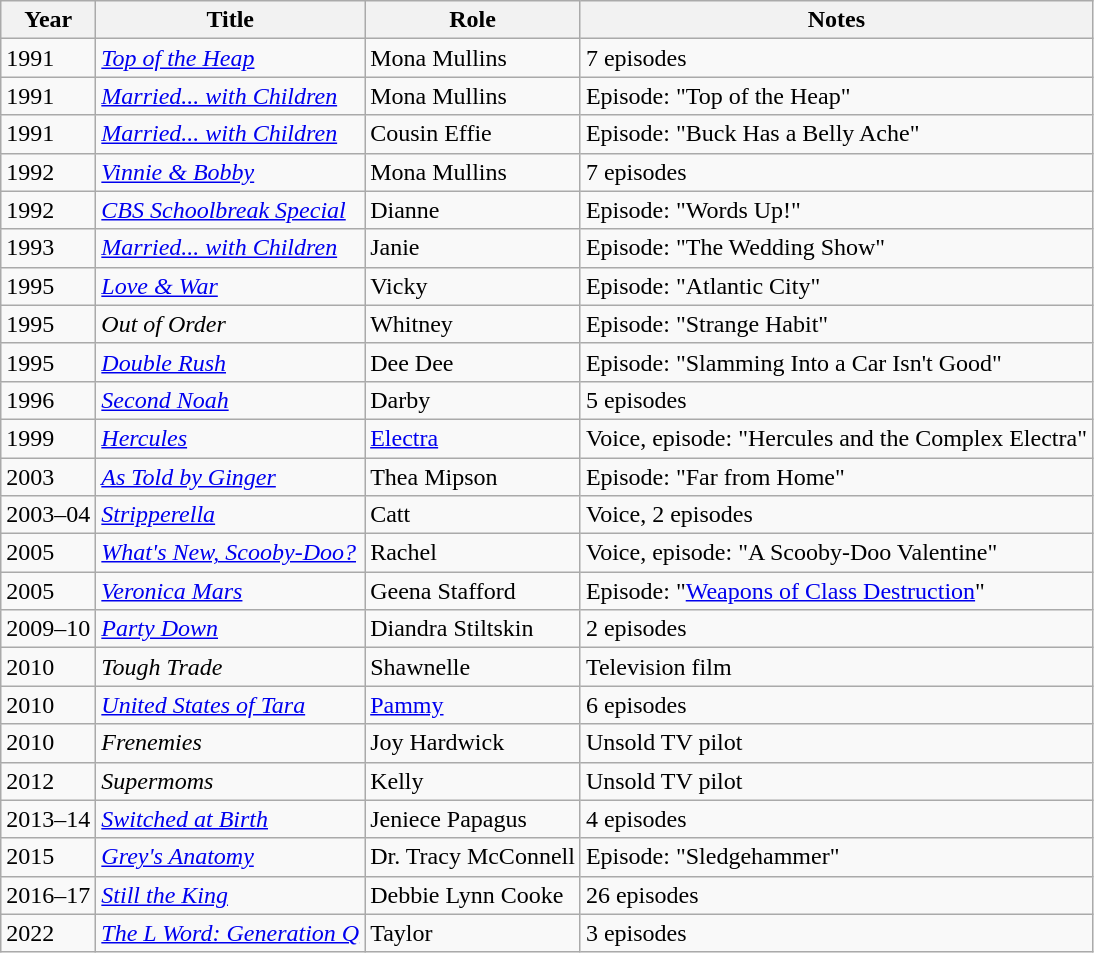<table class="wikitable sortable">
<tr>
<th>Year</th>
<th>Title</th>
<th>Role</th>
<th class="unsortable">Notes</th>
</tr>
<tr>
<td>1991</td>
<td><em><a href='#'>Top of the Heap</a></em></td>
<td>Mona Mullins</td>
<td>7 episodes</td>
</tr>
<tr>
<td>1991</td>
<td><em><a href='#'>Married... with Children</a></em></td>
<td>Mona Mullins</td>
<td>Episode: "Top of the Heap"</td>
</tr>
<tr>
<td>1991</td>
<td><em><a href='#'>Married... with Children</a></em></td>
<td>Cousin Effie</td>
<td>Episode: "Buck Has a Belly Ache"</td>
</tr>
<tr>
<td>1992</td>
<td><em><a href='#'>Vinnie & Bobby</a></em></td>
<td>Mona Mullins</td>
<td>7 episodes</td>
</tr>
<tr>
<td>1992</td>
<td><em><a href='#'>CBS Schoolbreak Special</a></em></td>
<td>Dianne</td>
<td>Episode: "Words Up!"</td>
</tr>
<tr>
<td>1993</td>
<td><em><a href='#'>Married... with Children</a></em></td>
<td>Janie</td>
<td>Episode: "The Wedding Show"</td>
</tr>
<tr>
<td>1995</td>
<td><em><a href='#'>Love & War</a></em></td>
<td>Vicky</td>
<td>Episode: "Atlantic City"</td>
</tr>
<tr>
<td>1995</td>
<td><em>Out of Order</em></td>
<td>Whitney</td>
<td>Episode: "Strange Habit"</td>
</tr>
<tr>
<td>1995</td>
<td><em><a href='#'>Double Rush</a></em></td>
<td>Dee Dee</td>
<td>Episode: "Slamming Into a Car Isn't Good"</td>
</tr>
<tr>
<td>1996</td>
<td><em><a href='#'>Second Noah</a></em></td>
<td>Darby</td>
<td>5 episodes</td>
</tr>
<tr>
<td>1999</td>
<td><em><a href='#'>Hercules</a></em></td>
<td><a href='#'>Electra</a></td>
<td>Voice, episode: "Hercules and the Complex Electra"</td>
</tr>
<tr>
<td>2003</td>
<td><em><a href='#'>As Told by Ginger</a></em></td>
<td>Thea Mipson</td>
<td>Episode: "Far from Home"</td>
</tr>
<tr>
<td>2003–04</td>
<td><em><a href='#'>Stripperella</a></em></td>
<td>Catt</td>
<td>Voice, 2 episodes</td>
</tr>
<tr>
<td>2005</td>
<td><em><a href='#'>What's New, Scooby-Doo?</a></em></td>
<td>Rachel</td>
<td>Voice, episode: "A Scooby-Doo Valentine"</td>
</tr>
<tr>
<td>2005</td>
<td><em><a href='#'>Veronica Mars</a></em></td>
<td>Geena Stafford</td>
<td>Episode: "<a href='#'>Weapons of Class Destruction</a>"</td>
</tr>
<tr>
<td>2009–10</td>
<td><em><a href='#'>Party Down</a></em></td>
<td>Diandra Stiltskin</td>
<td>2 episodes</td>
</tr>
<tr>
<td>2010</td>
<td><em>Tough Trade</em></td>
<td>Shawnelle</td>
<td>Television film</td>
</tr>
<tr>
<td>2010</td>
<td><em><a href='#'>United States of Tara</a></em></td>
<td><a href='#'>Pammy</a></td>
<td>6 episodes</td>
</tr>
<tr>
<td>2010</td>
<td><em>Frenemies</em></td>
<td>Joy Hardwick</td>
<td>Unsold TV pilot</td>
</tr>
<tr>
<td>2012</td>
<td><em>Supermoms</em></td>
<td>Kelly</td>
<td>Unsold TV pilot</td>
</tr>
<tr>
<td>2013–14</td>
<td><em><a href='#'>Switched at Birth</a></em></td>
<td>Jeniece Papagus</td>
<td>4 episodes</td>
</tr>
<tr>
<td>2015</td>
<td><em><a href='#'>Grey's Anatomy</a></em></td>
<td>Dr. Tracy McConnell</td>
<td>Episode: "Sledgehammer"</td>
</tr>
<tr>
<td>2016–17</td>
<td><em><a href='#'>Still the King</a></em></td>
<td>Debbie Lynn Cooke</td>
<td>26 episodes</td>
</tr>
<tr>
<td>2022</td>
<td><em><a href='#'>The L Word: Generation Q</a></em></td>
<td>Taylor</td>
<td>3 episodes</td>
</tr>
</table>
